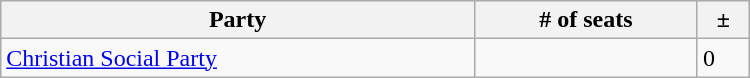<table class="wikitable" style="width:500px;">
<tr>
<th>Party</th>
<th># of seats</th>
<th>±</th>
</tr>
<tr>
<td> <a href='#'>Christian Social Party</a></td>
<td></td>
<td> 0</td>
</tr>
</table>
